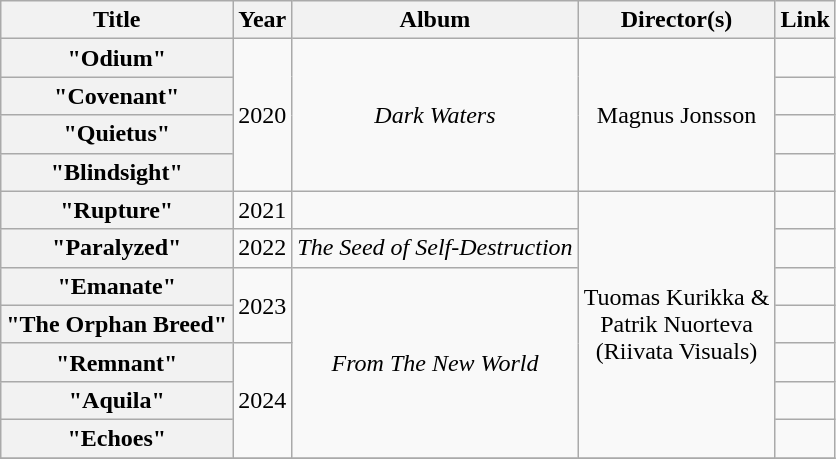<table class="wikitable plainrowheaders" style="text-align:center;">
<tr>
<th scope="col">Title</th>
<th scope="col">Year</th>
<th scope="col">Album</th>
<th scope="col">Director(s)</th>
<th scope="col">Link</th>
</tr>
<tr>
<th scope="row">"Odium"</th>
<td rowspan="4">2020</td>
<td rowspan="4"><em>Dark Waters</em></td>
<td rowspan="4">Magnus Jonsson</td>
<td></td>
</tr>
<tr>
<th scope="row">"Covenant"</th>
<td></td>
</tr>
<tr>
<th scope="row">"Quietus"</th>
<td></td>
</tr>
<tr>
<th scope="row">"Blindsight"</th>
<td></td>
</tr>
<tr>
<th scope="row">"Rupture"</th>
<td>2021</td>
<td></td>
<td rowspan="7">Tuomas Kurikka &<br>Patrik Nuorteva<br>(Riivata Visuals)</td>
<td></td>
</tr>
<tr>
<th scope="row">"Paralyzed"</th>
<td>2022</td>
<td><em>The Seed of Self-Destruction</em></td>
<td></td>
</tr>
<tr>
<th scope="row">"Emanate"</th>
<td rowspan="2">2023</td>
<td rowspan="5"><em>From The New World</em></td>
<td></td>
</tr>
<tr>
<th scope="row">"The Orphan Breed"</th>
<td></td>
</tr>
<tr>
<th scope="row">"Remnant"</th>
<td rowspan="3">2024</td>
<td></td>
</tr>
<tr>
<th scope="row">"Aquila"</th>
<td></td>
</tr>
<tr>
<th scope="row">"Echoes"</th>
<td></td>
</tr>
<tr>
</tr>
</table>
